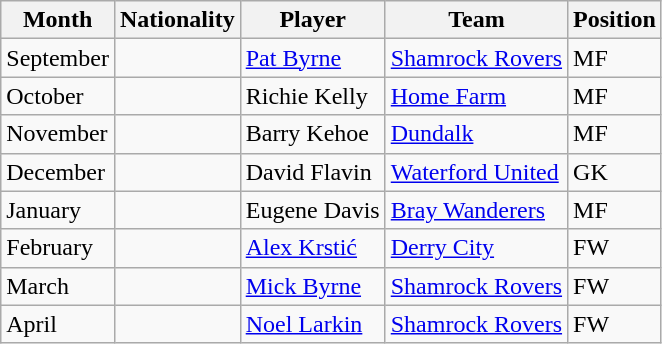<table class="wikitable sortable">
<tr>
<th>Month</th>
<th>Nationality</th>
<th>Player</th>
<th>Team</th>
<th>Position</th>
</tr>
<tr>
<td>September</td>
<td></td>
<td><a href='#'>Pat Byrne</a></td>
<td><a href='#'>Shamrock Rovers</a></td>
<td>MF</td>
</tr>
<tr>
<td>October</td>
<td></td>
<td>Richie Kelly</td>
<td><a href='#'>Home Farm</a></td>
<td>MF</td>
</tr>
<tr>
<td>November</td>
<td></td>
<td>Barry Kehoe</td>
<td><a href='#'>Dundalk</a></td>
<td>MF</td>
</tr>
<tr>
<td>December</td>
<td></td>
<td>David Flavin</td>
<td><a href='#'>Waterford United</a></td>
<td>GK</td>
</tr>
<tr>
<td>January</td>
<td></td>
<td>Eugene Davis</td>
<td><a href='#'>Bray Wanderers</a></td>
<td>MF</td>
</tr>
<tr>
<td>February</td>
<td></td>
<td><a href='#'>Alex Krstić</a></td>
<td><a href='#'>Derry City</a></td>
<td>FW</td>
</tr>
<tr>
<td>March</td>
<td></td>
<td><a href='#'>Mick Byrne</a></td>
<td><a href='#'>Shamrock Rovers</a></td>
<td>FW</td>
</tr>
<tr>
<td>April</td>
<td></td>
<td><a href='#'>Noel Larkin</a></td>
<td><a href='#'>Shamrock Rovers</a></td>
<td>FW</td>
</tr>
</table>
